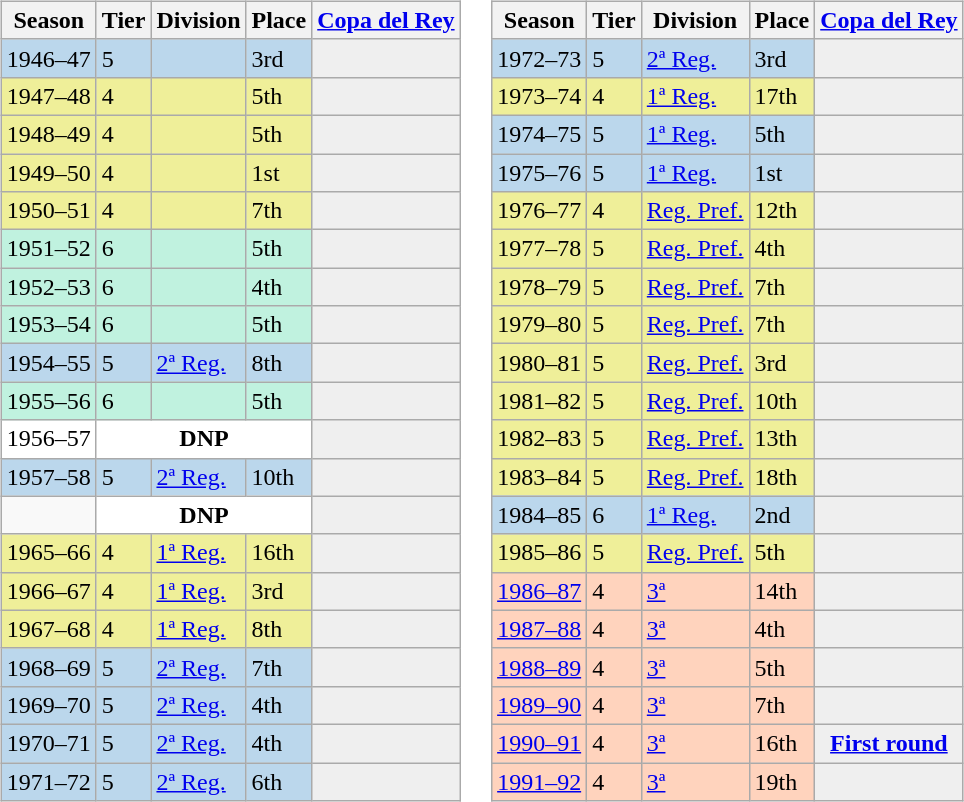<table>
<tr>
<td valign="top" width=0%><br><table class="wikitable">
<tr style="background:#f0f6fa;">
<th>Season</th>
<th>Tier</th>
<th>Division</th>
<th>Place</th>
<th><a href='#'>Copa del Rey</a></th>
</tr>
<tr>
<td style="background:#BBD7EC;">1946–47</td>
<td style="background:#BBD7EC;">5</td>
<td style="background:#BBD7EC;"></td>
<td style="background:#BBD7EC;">3rd</td>
<th style="background:#efefef;"></th>
</tr>
<tr>
<td style="background:#EFEF99;">1947–48</td>
<td style="background:#EFEF99;">4</td>
<td style="background:#EFEF99;"></td>
<td style="background:#EFEF99;">5th</td>
<th style="background:#efefef;"></th>
</tr>
<tr>
<td style="background:#EFEF99;">1948–49</td>
<td style="background:#EFEF99;">4</td>
<td style="background:#EFEF99;"></td>
<td style="background:#EFEF99;">5th</td>
<th style="background:#efefef;"></th>
</tr>
<tr>
<td style="background:#EFEF99;">1949–50</td>
<td style="background:#EFEF99;">4</td>
<td style="background:#EFEF99;"></td>
<td style="background:#EFEF99;">1st</td>
<th style="background:#efefef;"></th>
</tr>
<tr>
<td style="background:#EFEF99;">1950–51</td>
<td style="background:#EFEF99;">4</td>
<td style="background:#EFEF99;"></td>
<td style="background:#EFEF99;">7th</td>
<th style="background:#efefef;"></th>
</tr>
<tr>
<td style="background:#C0F2DF;">1951–52</td>
<td style="background:#C0F2DF;">6</td>
<td style="background:#C0F2DF;"></td>
<td style="background:#C0F2DF;">5th</td>
<th style="background:#efefef;"></th>
</tr>
<tr>
<td style="background:#C0F2DF;">1952–53</td>
<td style="background:#C0F2DF;">6</td>
<td style="background:#C0F2DF;"></td>
<td style="background:#C0F2DF;">4th</td>
<th style="background:#efefef;"></th>
</tr>
<tr>
<td style="background:#C0F2DF;">1953–54</td>
<td style="background:#C0F2DF;">6</td>
<td style="background:#C0F2DF;"></td>
<td style="background:#C0F2DF;">5th</td>
<th style="background:#efefef;"></th>
</tr>
<tr>
<td style="background:#BBD7EC;">1954–55</td>
<td style="background:#BBD7EC;">5</td>
<td style="background:#BBD7EC;"><a href='#'>2ª Reg.</a></td>
<td style="background:#BBD7EC;">8th</td>
<th style="background:#efefef;"></th>
</tr>
<tr>
<td style="background:#C0F2DF;">1955–56</td>
<td style="background:#C0F2DF;">6</td>
<td style="background:#C0F2DF;"></td>
<td style="background:#C0F2DF;">5th</td>
<th style="background:#efefef;"></th>
</tr>
<tr>
<td style="background:#FFFFFF;">1956–57</td>
<th colspan="3" style="background:#FFFFFF;">DNP</th>
<th style="background:#efefef;"></th>
</tr>
<tr>
<td style="background:#BBD7EC;">1957–58</td>
<td style="background:#BBD7EC;">5</td>
<td style="background:#BBD7EC;"><a href='#'>2ª Reg.</a></td>
<td style="background:#BBD7EC;">10th</td>
<th style="background:#efefef;"></th>
</tr>
<tr>
<td></td>
<th colspan="3" style="background:#FFFFFF;">DNP</th>
<th style="background:#efefef;"></th>
</tr>
<tr>
<td style="background:#EFEF99;">1965–66</td>
<td style="background:#EFEF99;">4</td>
<td style="background:#EFEF99;"><a href='#'>1ª Reg.</a></td>
<td style="background:#EFEF99;">16th</td>
<th style="background:#efefef;"></th>
</tr>
<tr>
<td style="background:#EFEF99;">1966–67</td>
<td style="background:#EFEF99;">4</td>
<td style="background:#EFEF99;"><a href='#'>1ª Reg.</a></td>
<td style="background:#EFEF99;">3rd</td>
<th style="background:#efefef;"></th>
</tr>
<tr>
<td style="background:#EFEF99;">1967–68</td>
<td style="background:#EFEF99;">4</td>
<td style="background:#EFEF99;"><a href='#'>1ª Reg.</a></td>
<td style="background:#EFEF99;">8th</td>
<th style="background:#efefef;"></th>
</tr>
<tr>
<td style="background:#BBD7EC;">1968–69</td>
<td style="background:#BBD7EC;">5</td>
<td style="background:#BBD7EC;"><a href='#'>2ª Reg.</a></td>
<td style="background:#BBD7EC;">7th</td>
<th style="background:#efefef;"></th>
</tr>
<tr>
<td style="background:#BBD7EC;">1969–70</td>
<td style="background:#BBD7EC;">5</td>
<td style="background:#BBD7EC;"><a href='#'>2ª Reg.</a></td>
<td style="background:#BBD7EC;">4th</td>
<th style="background:#efefef;"></th>
</tr>
<tr>
<td style="background:#BBD7EC;">1970–71</td>
<td style="background:#BBD7EC;">5</td>
<td style="background:#BBD7EC;"><a href='#'>2ª Reg.</a></td>
<td style="background:#BBD7EC;">4th</td>
<th style="background:#efefef;"></th>
</tr>
<tr>
<td style="background:#BBD7EC;">1971–72</td>
<td style="background:#BBD7EC;">5</td>
<td style="background:#BBD7EC;"><a href='#'>2ª Reg.</a></td>
<td style="background:#BBD7EC;">6th</td>
<th style="background:#efefef;"></th>
</tr>
</table>
</td>
<td valign="top" width=0%><br><table class="wikitable">
<tr style="background:#f0f6fa;">
<th>Season</th>
<th>Tier</th>
<th>Division</th>
<th>Place</th>
<th><a href='#'>Copa del Rey</a></th>
</tr>
<tr>
<td style="background:#BBD7EC;">1972–73</td>
<td style="background:#BBD7EC;">5</td>
<td style="background:#BBD7EC;"><a href='#'>2ª Reg.</a></td>
<td style="background:#BBD7EC;">3rd</td>
<th style="background:#efefef;"></th>
</tr>
<tr>
<td style="background:#EFEF99;">1973–74</td>
<td style="background:#EFEF99;">4</td>
<td style="background:#EFEF99;"><a href='#'>1ª Reg.</a></td>
<td style="background:#EFEF99;">17th</td>
<th style="background:#efefef;"></th>
</tr>
<tr>
<td style="background:#BBD7EC;">1974–75</td>
<td style="background:#BBD7EC;">5</td>
<td style="background:#BBD7EC;"><a href='#'>1ª Reg.</a></td>
<td style="background:#BBD7EC;">5th</td>
<th style="background:#efefef;"></th>
</tr>
<tr>
<td style="background:#BBD7EC;">1975–76</td>
<td style="background:#BBD7EC;">5</td>
<td style="background:#BBD7EC;"><a href='#'>1ª Reg.</a></td>
<td style="background:#BBD7EC;">1st</td>
<th style="background:#efefef;"></th>
</tr>
<tr>
<td style="background:#EFEF99;">1976–77</td>
<td style="background:#EFEF99;">4</td>
<td style="background:#EFEF99;"><a href='#'>Reg. Pref.</a></td>
<td style="background:#EFEF99;">12th</td>
<th style="background:#efefef;"></th>
</tr>
<tr>
<td style="background:#EFEF99;">1977–78</td>
<td style="background:#EFEF99;">5</td>
<td style="background:#EFEF99;"><a href='#'>Reg. Pref.</a></td>
<td style="background:#EFEF99;">4th</td>
<th style="background:#efefef;"></th>
</tr>
<tr>
<td style="background:#EFEF99;">1978–79</td>
<td style="background:#EFEF99;">5</td>
<td style="background:#EFEF99;"><a href='#'>Reg. Pref.</a></td>
<td style="background:#EFEF99;">7th</td>
<th style="background:#efefef;"></th>
</tr>
<tr>
<td style="background:#EFEF99;">1979–80</td>
<td style="background:#EFEF99;">5</td>
<td style="background:#EFEF99;"><a href='#'>Reg. Pref.</a></td>
<td style="background:#EFEF99;">7th</td>
<th style="background:#efefef;"></th>
</tr>
<tr>
<td style="background:#EFEF99;">1980–81</td>
<td style="background:#EFEF99;">5</td>
<td style="background:#EFEF99;"><a href='#'>Reg. Pref.</a></td>
<td style="background:#EFEF99;">3rd</td>
<th style="background:#efefef;"></th>
</tr>
<tr>
<td style="background:#EFEF99;">1981–82</td>
<td style="background:#EFEF99;">5</td>
<td style="background:#EFEF99;"><a href='#'>Reg. Pref.</a></td>
<td style="background:#EFEF99;">10th</td>
<th style="background:#efefef;"></th>
</tr>
<tr>
<td style="background:#EFEF99;">1982–83</td>
<td style="background:#EFEF99;">5</td>
<td style="background:#EFEF99;"><a href='#'>Reg. Pref.</a></td>
<td style="background:#EFEF99;">13th</td>
<th style="background:#efefef;"></th>
</tr>
<tr>
<td style="background:#EFEF99;">1983–84</td>
<td style="background:#EFEF99;">5</td>
<td style="background:#EFEF99;"><a href='#'>Reg. Pref.</a></td>
<td style="background:#EFEF99;">18th</td>
<th style="background:#efefef;"></th>
</tr>
<tr>
<td style="background:#BBD7EC;">1984–85</td>
<td style="background:#BBD7EC;">6</td>
<td style="background:#BBD7EC;"><a href='#'>1ª Reg.</a></td>
<td style="background:#BBD7EC;">2nd</td>
<th style="background:#efefef;"></th>
</tr>
<tr>
<td style="background:#EFEF99;">1985–86</td>
<td style="background:#EFEF99;">5</td>
<td style="background:#EFEF99;"><a href='#'>Reg. Pref.</a></td>
<td style="background:#EFEF99;">5th</td>
<th style="background:#efefef;"></th>
</tr>
<tr>
<td style="background:#FFD3BD;"><a href='#'>1986–87</a></td>
<td style="background:#FFD3BD;">4</td>
<td style="background:#FFD3BD;"><a href='#'>3ª</a></td>
<td style="background:#FFD3BD;">14th</td>
<td style="background:#efefef;"></td>
</tr>
<tr>
<td style="background:#FFD3BD;"><a href='#'>1987–88</a></td>
<td style="background:#FFD3BD;">4</td>
<td style="background:#FFD3BD;"><a href='#'>3ª</a></td>
<td style="background:#FFD3BD;">4th</td>
<td style="background:#efefef;"></td>
</tr>
<tr>
<td style="background:#FFD3BD;"><a href='#'>1988–89</a></td>
<td style="background:#FFD3BD;">4</td>
<td style="background:#FFD3BD;"><a href='#'>3ª</a></td>
<td style="background:#FFD3BD;">5th</td>
<td style="background:#efefef;"></td>
</tr>
<tr>
<td style="background:#FFD3BD;"><a href='#'>1989–90</a></td>
<td style="background:#FFD3BD;">4</td>
<td style="background:#FFD3BD;"><a href='#'>3ª</a></td>
<td style="background:#FFD3BD;">7th</td>
<td style="background:#efefef;"></td>
</tr>
<tr>
<td style="background:#FFD3BD;"><a href='#'>1990–91</a></td>
<td style="background:#FFD3BD;">4</td>
<td style="background:#FFD3BD;"><a href='#'>3ª</a></td>
<td style="background:#FFD3BD;">16th</td>
<th style="background:#efefef;"><a href='#'>First round</a></th>
</tr>
<tr>
<td style="background:#FFD3BD;"><a href='#'>1991–92</a></td>
<td style="background:#FFD3BD;">4</td>
<td style="background:#FFD3BD;"><a href='#'>3ª</a></td>
<td style="background:#FFD3BD;">19th</td>
<th style="background:#efefef;"></th>
</tr>
</table>
</td>
</tr>
</table>
